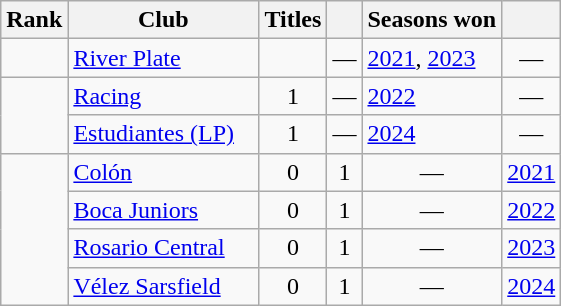<table class="wikitable sortable plainrowheaders">
<tr>
<th>Rank</th>
<th width=120px>Club</th>
<th scope=col>Titles</th>
<th scope=col></th>
<th scope=col>Seasons won</th>
<th scope=col></th>
</tr>
<tr>
<td rowspan="1"></td>
<td><a href='#'>River Plate</a></td>
<td></td>
<td align=center>—</td>
<td><a href='#'>2021</a>, <a href='#'>2023</a></td>
<td align=center>—</td>
</tr>
<tr>
<td rowspan="2"></td>
<td><a href='#'>Racing</a></td>
<td align=center>1</td>
<td align=center>—</td>
<td><a href='#'>2022</a></td>
<td align=center>—</td>
</tr>
<tr>
<td><a href='#'>Estudiantes (LP)</a></td>
<td align=center>1</td>
<td align=center>—</td>
<td><a href='#'>2024</a></td>
<td align=center>—</td>
</tr>
<tr>
<td rowspan="4"></td>
<td><a href='#'>Colón</a></td>
<td align=center>0</td>
<td align=center>1</td>
<td align=center>—</td>
<td><a href='#'>2021</a></td>
</tr>
<tr>
<td><a href='#'>Boca Juniors</a></td>
<td align=center>0</td>
<td align=center>1</td>
<td align=center>—</td>
<td><a href='#'>2022</a></td>
</tr>
<tr>
<td><a href='#'>Rosario Central</a></td>
<td align=center>0</td>
<td align=center>1</td>
<td align=center>—</td>
<td><a href='#'>2023</a></td>
</tr>
<tr>
<td><a href='#'>Vélez Sarsfield</a></td>
<td align=center>0</td>
<td align=center>1</td>
<td align=center>—</td>
<td><a href='#'>2024</a></td>
</tr>
</table>
